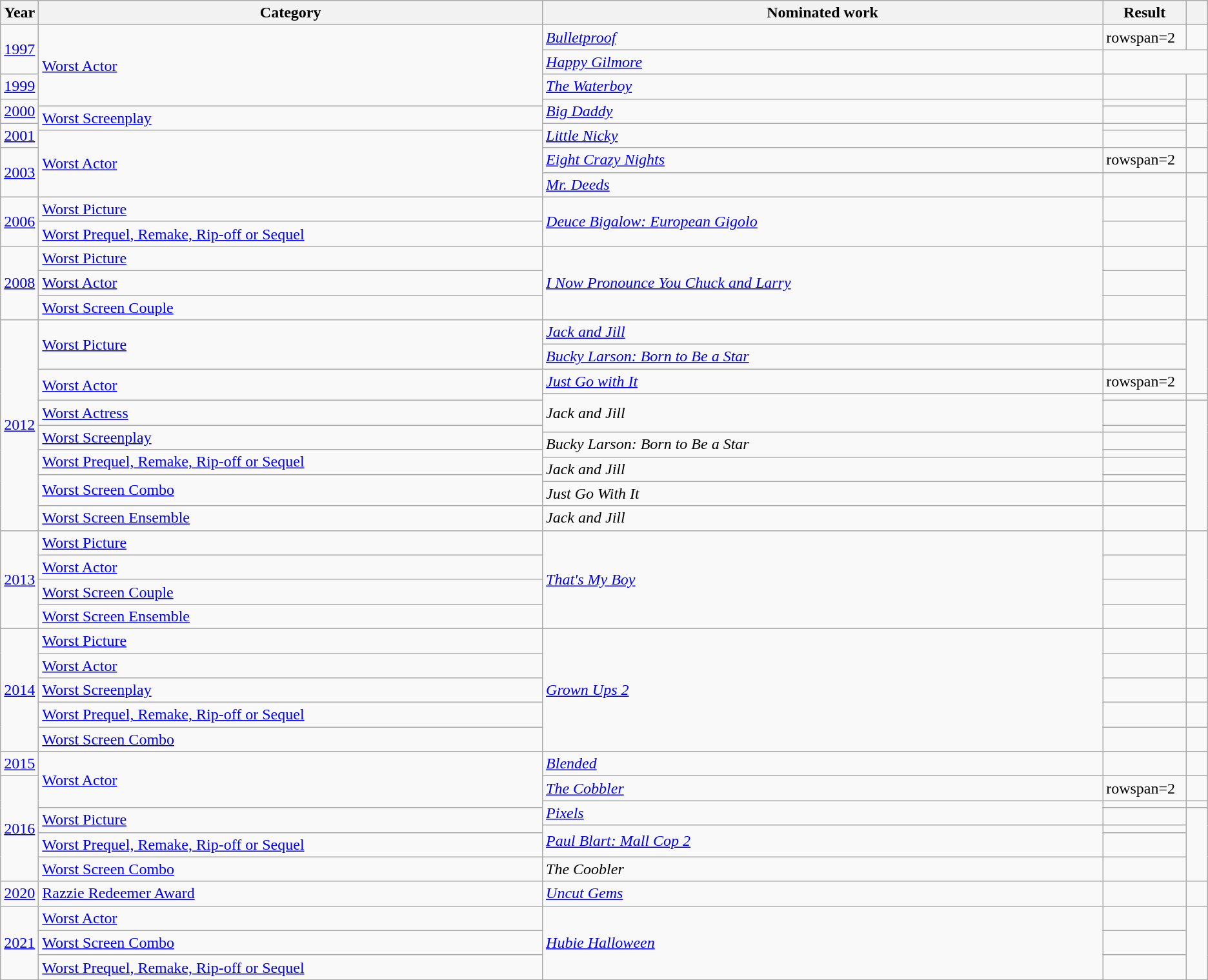<table class="wikitable sortable">
<tr>
<th scope="col" style="width:1em;">Year</th>
<th scope="col" style="width:35em;">Category</th>
<th scope="col" style="width:39em;">Nominated work</th>
<th scope="col" style="width:5em;">Result</th>
<th scope="col" style="width:1em;"class="unsortable"></th>
</tr>
<tr>
<td rowspan=2><a href='#'>1997</a></td>
<td rowspan=4><a href='#'>Worst Actor</a></td>
<td><em><a href='#'>Bulletproof</a></em></td>
<td>rowspan=2 </td>
<td></td>
</tr>
<tr>
<td><em><a href='#'>Happy Gilmore</a></em></td>
</tr>
<tr>
<td><a href='#'>1999</a></td>
<td><em><a href='#'>The Waterboy</a></em></td>
<td></td>
<td></td>
</tr>
<tr>
<td rowspan="2"><a href='#'>2000</a></td>
<td rowspan="2"><em><a href='#'>Big Daddy</a></em></td>
<td></td>
<td rowspan="2"></td>
</tr>
<tr>
<td rowspan=2><a href='#'>Worst Screenplay</a></td>
<td></td>
</tr>
<tr>
<td rowspan="2"><a href='#'>2001</a></td>
<td rowspan="2"><em><a href='#'>Little Nicky</a></em></td>
<td></td>
<td rowspan="2"></td>
</tr>
<tr>
<td rowspan=3><a href='#'>Worst Actor</a></td>
<td></td>
</tr>
<tr>
<td rowspan="2"><a href='#'>2003</a></td>
<td><em><a href='#'>Eight Crazy Nights</a></em></td>
<td>rowspan=2 </td>
<td></td>
</tr>
<tr>
<td><em><a href='#'>Mr. Deeds</a></em></td>
<td></td>
</tr>
<tr>
<td rowspan=2><a href='#'>2006</a></td>
<td><a href='#'>Worst Picture</a></td>
<td rowspan=2><em><a href='#'>Deuce Bigalow: European Gigolo</a></em></td>
<td></td>
<td rowspan=2></td>
</tr>
<tr>
<td><a href='#'>Worst Prequel, Remake, Rip-off or Sequel</a></td>
<td></td>
</tr>
<tr>
<td rowspan="3"><a href='#'>2008</a></td>
<td><a href='#'>Worst Picture</a></td>
<td rowspan="3"><em><a href='#'>I Now Pronounce You Chuck and Larry</a></em></td>
<td></td>
<td rowspan="3"></td>
</tr>
<tr>
<td><a href='#'>Worst Actor</a></td>
<td></td>
</tr>
<tr>
<td><a href='#'>Worst Screen Couple</a></td>
<td></td>
</tr>
<tr>
<td rowspan="12"><a href='#'>2012</a></td>
<td rowspan=2><a href='#'>Worst Picture</a></td>
<td><em><a href='#'>Jack and Jill</a></em></td>
<td></td>
<td rowspan="3"><br><br></td>
</tr>
<tr>
<td><em><a href='#'>Bucky Larson: Born to Be a Star</a></em></td>
<td></td>
</tr>
<tr>
<td rowspan=2><a href='#'>Worst Actor</a></td>
<td><em><a href='#'>Just Go with It</a></em></td>
<td>rowspan=2 </td>
</tr>
<tr>
<td rowspan=3><em>Jack and Jill</em></td>
<td></td>
</tr>
<tr>
<td><a href='#'>Worst Actress</a></td>
<td></td>
<td rowspan="8"><br><br></td>
</tr>
<tr>
<td rowspan=2><a href='#'>Worst Screenplay</a></td>
<td></td>
</tr>
<tr>
<td rowspan=2><em>Bucky Larson: Born to Be a Star</em></td>
<td></td>
</tr>
<tr>
<td rowspan=2><a href='#'>Worst Prequel, Remake, Rip-off or Sequel</a></td>
<td></td>
</tr>
<tr>
<td rowspan=2><em>Jack and Jill</em></td>
<td></td>
</tr>
<tr>
<td rowspan=2><a href='#'>Worst Screen Combo</a></td>
<td></td>
</tr>
<tr>
<td><em>Just Go With It</em></td>
<td></td>
</tr>
<tr>
<td><a href='#'>Worst Screen Ensemble</a></td>
<td><em>Jack and Jill</em></td>
<td></td>
</tr>
<tr>
<td rowspan="4"><a href='#'>2013</a></td>
<td><a href='#'>Worst Picture</a></td>
<td rowspan="4"><em><a href='#'>That's My Boy</a></em></td>
<td></td>
<td rowspan="4"></td>
</tr>
<tr>
<td><a href='#'>Worst Actor</a></td>
<td></td>
</tr>
<tr>
<td><a href='#'>Worst Screen Couple</a></td>
<td></td>
</tr>
<tr>
<td><a href='#'>Worst Screen Ensemble</a></td>
<td></td>
</tr>
<tr>
<td rowspan="5"><a href='#'>2014</a></td>
<td><a href='#'>Worst Picture</a></td>
<td rowspan="5"><em><a href='#'>Grown Ups 2</a></em></td>
<td></td>
<td></td>
</tr>
<tr>
<td><a href='#'>Worst Actor</a></td>
<td></td>
<td></td>
</tr>
<tr>
<td><a href='#'>Worst Screenplay</a></td>
<td></td>
<td></td>
</tr>
<tr>
<td><a href='#'>Worst Prequel, Remake, Rip-off or Sequel</a></td>
<td></td>
<td></td>
</tr>
<tr>
<td><a href='#'>Worst Screen Combo</a></td>
<td></td>
<td></td>
</tr>
<tr>
<td><a href='#'>2015</a></td>
<td rowspan="3"><a href='#'>Worst Actor</a></td>
<td><em><a href='#'>Blended</a></em></td>
<td></td>
<td></td>
</tr>
<tr>
<td rowspan="6"><a href='#'>2016</a></td>
<td><em><a href='#'>The Cobbler</a></em></td>
<td>rowspan=2 </td>
<td></td>
</tr>
<tr>
<td rowspan=2><em><a href='#'>Pixels</a></em></td>
<td></td>
</tr>
<tr>
<td rowspan=2><a href='#'>Worst Picture</a></td>
<td></td>
<td rowspan=4><br><br></td>
</tr>
<tr>
<td rowspan=2><em><a href='#'>Paul Blart: Mall Cop 2</a></em></td>
<td></td>
</tr>
<tr>
<td><a href='#'>Worst Prequel, Remake, Rip-off or Sequel</a></td>
<td></td>
</tr>
<tr>
<td><a href='#'>Worst Screen Combo</a></td>
<td><em>The Coobler</em></td>
<td></td>
</tr>
<tr>
<td><a href='#'>2020</a></td>
<td><a href='#'>Razzie Redeemer Award</a></td>
<td><em><a href='#'>Uncut Gems</a></em></td>
<td></td>
<td></td>
</tr>
<tr>
<td rowspan="3"><a href='#'>2021</a></td>
<td><a href='#'>Worst Actor</a></td>
<td rowspan="3"><em><a href='#'>Hubie Halloween</a></em></td>
<td></td>
<td rowspan="3"></td>
</tr>
<tr>
<td><a href='#'>Worst Screen Combo</a></td>
<td></td>
</tr>
<tr>
<td><a href='#'>Worst Prequel, Remake, Rip-off or Sequel</a></td>
<td></td>
</tr>
<tr>
</tr>
</table>
